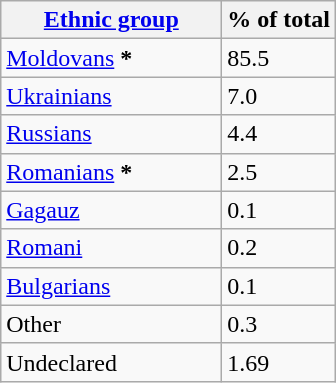<table class="wikitable sortable">
<tr>
<th style="width:140px;"><a href='#'>Ethnic group</a></th>
<th>% of total</th>
</tr>
<tr>
<td><a href='#'>Moldovans</a> <strong>*</strong></td>
<td>85.5</td>
</tr>
<tr>
<td><a href='#'>Ukrainians</a></td>
<td>7.0</td>
</tr>
<tr>
<td><a href='#'>Russians</a></td>
<td>4.4</td>
</tr>
<tr>
<td><a href='#'>Romanians</a> <strong>*</strong></td>
<td>2.5</td>
</tr>
<tr>
<td><a href='#'>Gagauz</a></td>
<td>0.1</td>
</tr>
<tr>
<td><a href='#'>Romani</a></td>
<td>0.2</td>
</tr>
<tr>
<td><a href='#'>Bulgarians</a></td>
<td>0.1</td>
</tr>
<tr>
<td>Other</td>
<td>0.3</td>
</tr>
<tr>
<td>Undeclared</td>
<td>1.69</td>
</tr>
</table>
